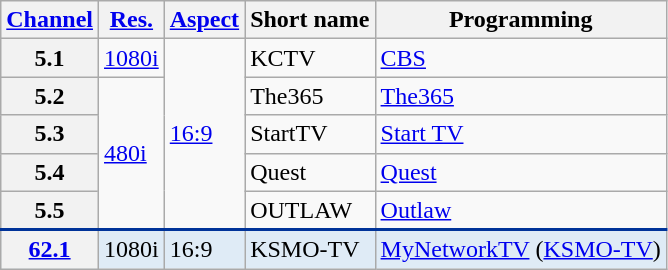<table class="wikitable">
<tr>
<th scope = "col"><a href='#'>Channel</a></th>
<th scope = "col"><a href='#'>Res.</a></th>
<th scope = "col"><a href='#'>Aspect</a></th>
<th scope = "col">Short name</th>
<th scope = "col">Programming</th>
</tr>
<tr>
<th scope = "row">5.1</th>
<td><a href='#'>1080i</a></td>
<td rowspan="5"><a href='#'>16:9</a></td>
<td>KCTV</td>
<td><a href='#'>CBS</a></td>
</tr>
<tr>
<th scope = "row">5.2</th>
<td rowspan="4"><a href='#'>480i</a></td>
<td>The365</td>
<td><a href='#'>The365</a></td>
</tr>
<tr>
<th scope = "row">5.3</th>
<td>StartTV</td>
<td><a href='#'>Start TV</a></td>
</tr>
<tr>
<th scope = "row">5.4</th>
<td>Quest</td>
<td><a href='#'>Quest</a></td>
</tr>
<tr>
<th scope = "row">5.5</th>
<td>OUTLAW</td>
<td><a href='#'>Outlaw</a></td>
</tr>
<tr style="background-color:#DFEBF6; border-top: 2px solid #003399;">
<th scope = "row"><a href='#'>62.1</a></th>
<td>1080i</td>
<td>16:9</td>
<td>KSMO-TV</td>
<td><a href='#'>MyNetworkTV</a> (<a href='#'>KSMO-TV</a>)</td>
</tr>
</table>
